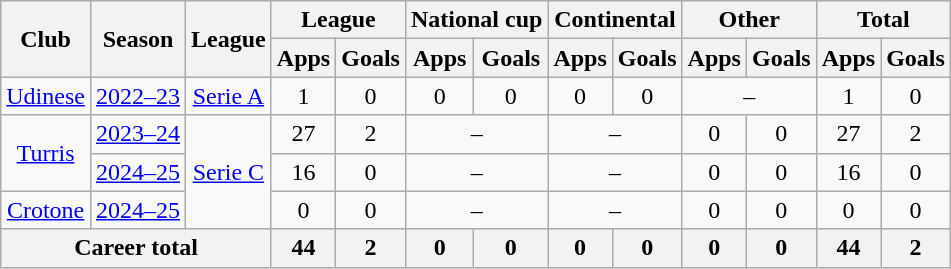<table class="wikitable" style="text-align:center">
<tr>
<th rowspan="2">Club</th>
<th rowspan="2">Season</th>
<th rowspan="2">League</th>
<th colspan="2">League</th>
<th colspan="2">National cup</th>
<th colspan="2">Continental</th>
<th colspan="2">Other</th>
<th colspan="2">Total</th>
</tr>
<tr>
<th>Apps</th>
<th>Goals</th>
<th>Apps</th>
<th>Goals</th>
<th>Apps</th>
<th>Goals</th>
<th>Apps</th>
<th>Goals</th>
<th>Apps</th>
<th>Goals</th>
</tr>
<tr>
<td><a href='#'>Udinese</a></td>
<td><a href='#'>2022–23</a></td>
<td><a href='#'>Serie A</a></td>
<td>1</td>
<td>0</td>
<td>0</td>
<td>0</td>
<td>0</td>
<td>0</td>
<td colspan="2">–</td>
<td>1</td>
<td>0</td>
</tr>
<tr>
<td rowspan="2"><a href='#'>Turris</a></td>
<td><a href='#'>2023–24</a></td>
<td rowspan="3"><a href='#'>Serie C</a></td>
<td>27</td>
<td>2</td>
<td colspan="2">–</td>
<td colspan="2">–</td>
<td>0</td>
<td>0</td>
<td>27</td>
<td>2</td>
</tr>
<tr>
<td><a href='#'>2024–25</a></td>
<td>16</td>
<td>0</td>
<td colspan="2">–</td>
<td colspan="2">–</td>
<td>0</td>
<td>0</td>
<td>16</td>
<td>0</td>
</tr>
<tr>
<td><a href='#'>Crotone</a></td>
<td><a href='#'>2024–25</a></td>
<td>0</td>
<td>0</td>
<td colspan="2">–</td>
<td colspan="2">–</td>
<td>0</td>
<td>0</td>
<td>0</td>
<td>0</td>
</tr>
<tr>
<th colspan="3">Career total</th>
<th>44</th>
<th>2</th>
<th>0</th>
<th>0</th>
<th>0</th>
<th>0</th>
<th>0</th>
<th>0</th>
<th>44</th>
<th>2</th>
</tr>
</table>
